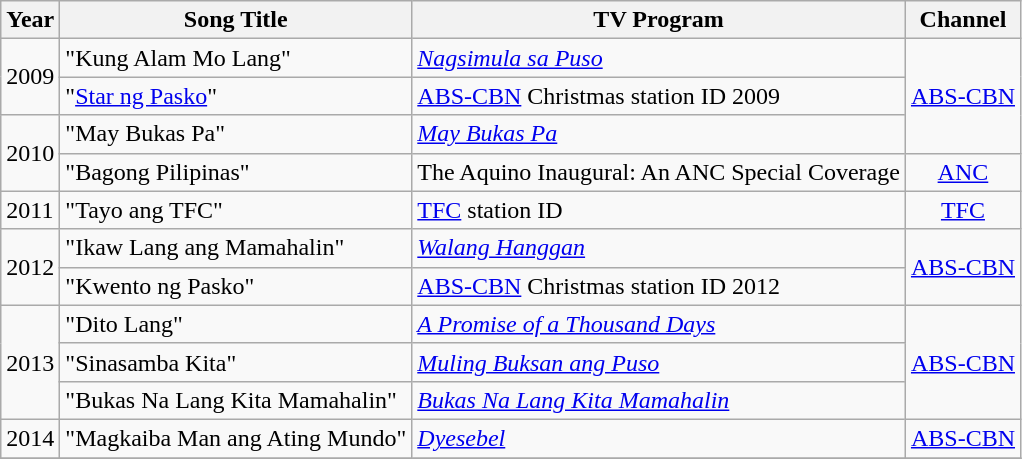<table class="wikitable">
<tr>
<th>Year</th>
<th>Song Title</th>
<th>TV Program</th>
<th>Channel</th>
</tr>
<tr>
<td rowspan=2>2009</td>
<td>"Kung Alam Mo Lang"</td>
<td><em><a href='#'>Nagsimula sa Puso</a></em></td>
<td rowspan="3" style="text-align:center;"><a href='#'>ABS-CBN</a></td>
</tr>
<tr>
<td>"<a href='#'>Star ng Pasko</a>"</td>
<td><a href='#'>ABS-CBN</a> Christmas station ID 2009</td>
</tr>
<tr>
<td rowspan=2>2010</td>
<td>"May Bukas Pa"</td>
<td><em><a href='#'>May Bukas Pa</a></em></td>
</tr>
<tr>
<td>"Bagong Pilipinas"</td>
<td>The Aquino Inaugural: An ANC Special Coverage</td>
<td style="text-align:center;"><a href='#'>ANC</a></td>
</tr>
<tr>
<td>2011</td>
<td>"Tayo ang TFC"</td>
<td><a href='#'>TFC</a> station ID</td>
<td style="text-align:center;"><a href='#'>TFC</a></td>
</tr>
<tr>
<td rowspan=2>2012</td>
<td>"Ikaw Lang ang Mamahalin"</td>
<td><em><a href='#'>Walang Hanggan</a></em></td>
<td rowspan="2" style="text-align:center;"><a href='#'>ABS-CBN</a></td>
</tr>
<tr>
<td>"Kwento ng Pasko"</td>
<td><a href='#'>ABS-CBN</a> Christmas station ID 2012</td>
</tr>
<tr>
<td rowspan=3>2013</td>
<td>"Dito Lang"</td>
<td><em><a href='#'>A Promise of a Thousand Days</a></em></td>
<td rowspan="3" style="text-align:center;"><a href='#'>ABS-CBN</a></td>
</tr>
<tr>
<td>"Sinasamba Kita"</td>
<td><em><a href='#'>Muling Buksan ang Puso</a></em></td>
</tr>
<tr>
<td>"Bukas Na Lang Kita Mamahalin"</td>
<td><em><a href='#'>Bukas Na Lang Kita Mamahalin</a></em></td>
</tr>
<tr>
<td>2014</td>
<td>"Magkaiba Man ang Ating Mundo"</td>
<td><em><a href='#'>Dyesebel</a></em></td>
<td style="text-align:center;"><a href='#'>ABS-CBN</a></td>
</tr>
<tr>
</tr>
</table>
